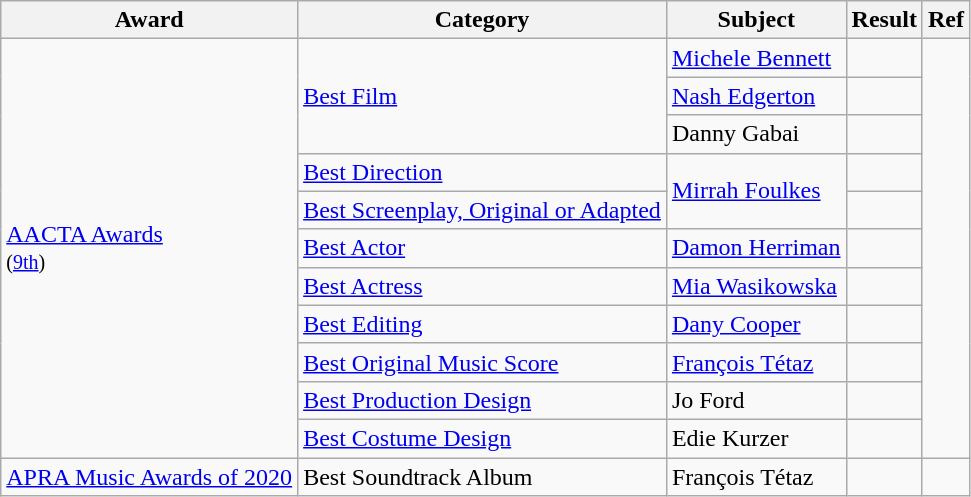<table class="wikitable">
<tr>
<th>Award</th>
<th>Category</th>
<th>Subject</th>
<th>Result</th>
<th>Ref</th>
</tr>
<tr>
<td rowspan=11><a href='#'>AACTA Awards</a><br><small>(<a href='#'>9th</a>)</small></td>
<td rowspan=3><a href='#'>Best Film</a></td>
<td><a href='#'>Michele Bennett</a></td>
<td></td>
<td rowspan=11></td>
</tr>
<tr>
<td><a href='#'>Nash Edgerton</a></td>
<td></td>
</tr>
<tr>
<td>Danny Gabai</td>
<td></td>
</tr>
<tr>
<td><a href='#'>Best Direction</a></td>
<td rowspan=2><a href='#'>Mirrah Foulkes</a></td>
<td></td>
</tr>
<tr>
<td><a href='#'>Best Screenplay, Original or Adapted</a></td>
<td></td>
</tr>
<tr>
<td><a href='#'>Best Actor</a></td>
<td><a href='#'>Damon Herriman</a></td>
<td></td>
</tr>
<tr>
<td><a href='#'>Best Actress</a></td>
<td><a href='#'>Mia Wasikowska</a></td>
<td></td>
</tr>
<tr>
<td><a href='#'>Best Editing</a></td>
<td><a href='#'>Dany Cooper</a></td>
<td></td>
</tr>
<tr>
<td><a href='#'>Best Original Music Score</a></td>
<td><a href='#'>François Tétaz</a></td>
<td></td>
</tr>
<tr>
<td><a href='#'>Best Production Design</a></td>
<td>Jo Ford</td>
<td></td>
</tr>
<tr>
<td><a href='#'>Best Costume Design</a></td>
<td>Edie Kurzer</td>
<td></td>
</tr>
<tr>
<td><a href='#'>APRA Music Awards of 2020</a></td>
<td>Best Soundtrack Album</td>
<td>François Tétaz</td>
<td></td>
<td></td>
</tr>
</table>
